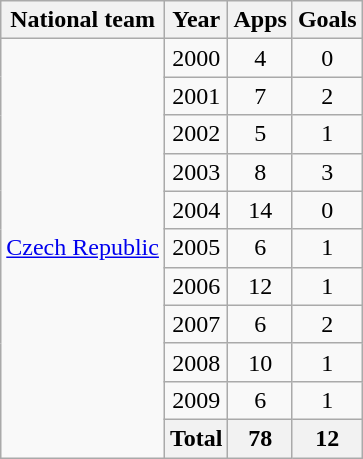<table class="wikitable" style="text-align:center">
<tr>
<th>National team</th>
<th>Year</th>
<th>Apps</th>
<th>Goals</th>
</tr>
<tr>
<td rowspan="11"><a href='#'>Czech Republic</a></td>
<td>2000</td>
<td>4</td>
<td>0</td>
</tr>
<tr>
<td>2001</td>
<td>7</td>
<td>2</td>
</tr>
<tr>
<td>2002</td>
<td>5</td>
<td>1</td>
</tr>
<tr>
<td>2003</td>
<td>8</td>
<td>3</td>
</tr>
<tr>
<td>2004</td>
<td>14</td>
<td>0</td>
</tr>
<tr>
<td>2005</td>
<td>6</td>
<td>1</td>
</tr>
<tr>
<td>2006</td>
<td>12</td>
<td>1</td>
</tr>
<tr>
<td>2007</td>
<td>6</td>
<td>2</td>
</tr>
<tr>
<td>2008</td>
<td>10</td>
<td>1</td>
</tr>
<tr>
<td>2009</td>
<td>6</td>
<td>1</td>
</tr>
<tr>
<th>Total</th>
<th>78</th>
<th>12</th>
</tr>
</table>
